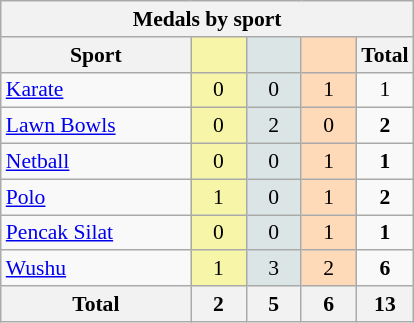<table class="wikitable" style="font-size:90%; text-align:center;">
<tr>
<th colspan=5>Medals by sport</th>
</tr>
<tr>
<th width=120>Sport</th>
<th scope="col" width=30 style="background:#F7F6A8;"></th>
<th scope="col" width=30 style="background:#DCE5E5;"></th>
<th scope="col" width=30 style="background:#FFDAB9;"></th>
<th width=30>Total</th>
</tr>
<tr>
<td align=left><a href='#'>Karate</a></td>
<td style="background:#F7F6A8;">0</td>
<td style="background:#DCE5E5;">0</td>
<td style="background:#FFDAB9;">1</td>
<td>1</td>
</tr>
<tr>
<td align=left><a href='#'>Lawn Bowls</a></td>
<td style="background:#F7F6A8;">0</td>
<td style="background:#DCE5E5;">2</td>
<td style="background:#FFDAB9;">0</td>
<td><strong>2</strong></td>
</tr>
<tr>
<td align=left><a href='#'>Netball</a></td>
<td style="background:#F7F6A8;">0</td>
<td style="background:#DCE5E5;">0</td>
<td style="background:#FFDAB9;">1</td>
<td><strong>1</strong></td>
</tr>
<tr>
<td align=left><a href='#'>Polo</a></td>
<td style="background:#F7F6A8;">1</td>
<td style="background:#DCE5E5;">0</td>
<td style="background:#FFDAB9;">1</td>
<td><strong>2</strong></td>
</tr>
<tr>
<td align=left><a href='#'>Pencak Silat</a></td>
<td style="background:#F7F6A8;">0</td>
<td style="background:#DCE5E5;">0</td>
<td style="background:#FFDAB9;">1</td>
<td><strong>1</strong></td>
</tr>
<tr>
<td align=left><a href='#'>Wushu</a></td>
<td style="background:#F7F6A8;">1</td>
<td style="background:#DCE5E5;">3</td>
<td style="background:#FFDAB9;">2</td>
<td><strong>6</strong></td>
</tr>
<tr class="sortbottom">
<th>Total</th>
<th>2</th>
<th>5</th>
<th>6</th>
<th>13</th>
</tr>
</table>
